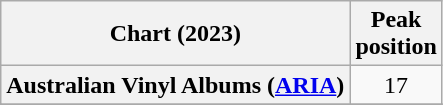<table class="wikitable sortable plainrowheaders" style="text-align:center">
<tr>
<th scope="col">Chart (2023)</th>
<th scope="col">Peak<br>position</th>
</tr>
<tr>
<th scope="row">Australian Vinyl Albums (<a href='#'>ARIA</a>)</th>
<td>17</td>
</tr>
<tr>
</tr>
<tr>
</tr>
<tr>
</tr>
</table>
